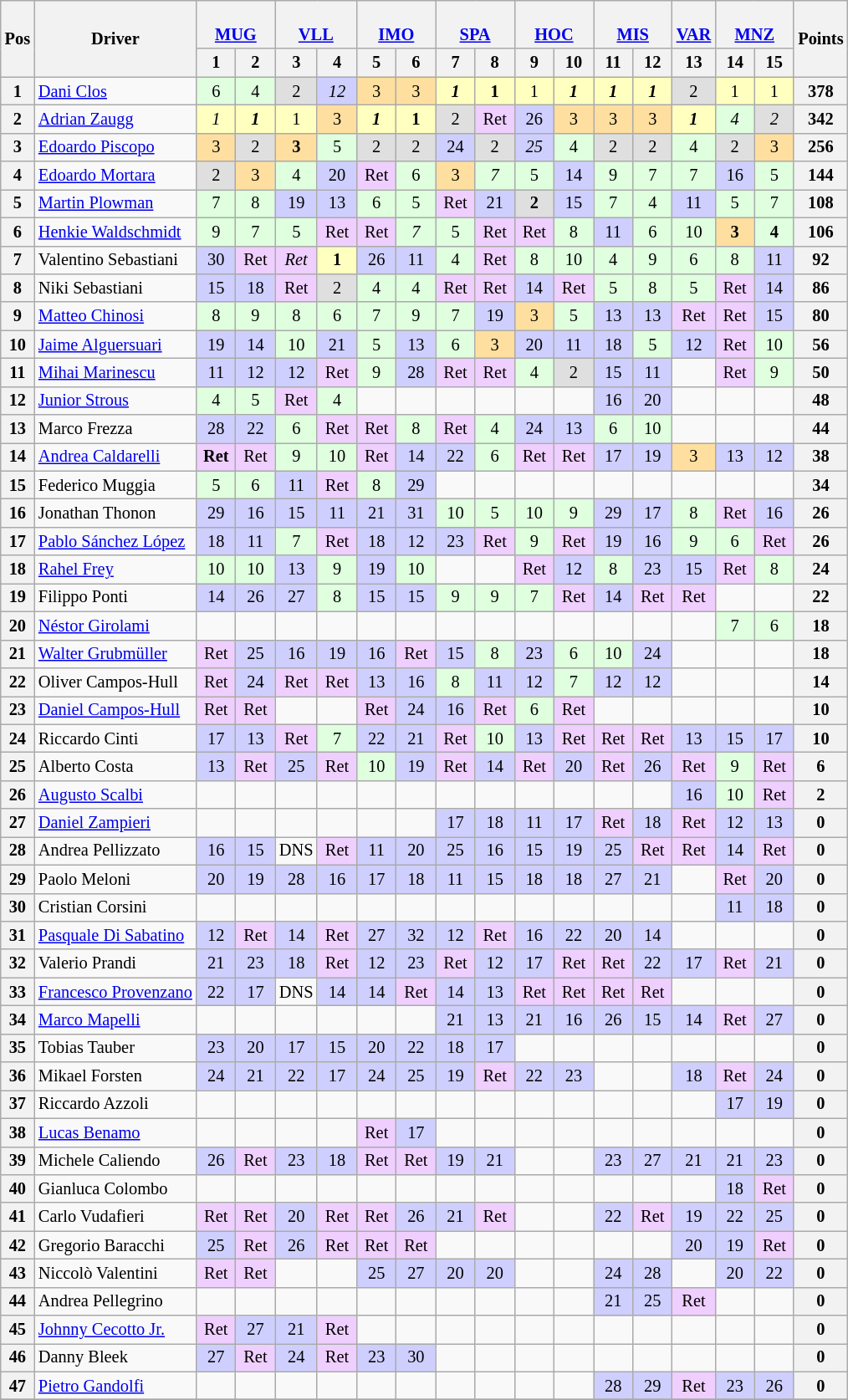<table class="wikitable" style="font-size:85%; text-align: center;">
<tr>
<th rowspan=2>Pos</th>
<th rowspan=2>Driver</th>
<th colspan=2><br><a href='#'>MUG</a></th>
<th colspan=2><br><a href='#'>VLL</a></th>
<th colspan=2><br><a href='#'>IMO</a></th>
<th colspan=2><br><a href='#'>SPA</a></th>
<th colspan=2><br><a href='#'>HOC</a></th>
<th colspan=2><br><a href='#'>MIS</a></th>
<th><br><a href='#'>VAR</a></th>
<th colspan=2><br><a href='#'>MNZ</a></th>
<th rowspan=2>Points</th>
</tr>
<tr>
<th width=25>1</th>
<th width=25>2</th>
<th width=25>3</th>
<th width=25>4</th>
<th width=25>5</th>
<th width=25>6</th>
<th width=25>7</th>
<th width=25>8</th>
<th width=25>9</th>
<th width=25>10</th>
<th width=25>11</th>
<th width=25>12</th>
<th width=25>13</th>
<th width=25>14</th>
<th width=25>15</th>
</tr>
<tr>
<th>1</th>
<td align=left nowrap> <a href='#'>Dani Clos</a></td>
<td style="background:#DFFFDF;">6</td>
<td style="background:#DFFFDF;">4</td>
<td style="background:#DFDFDF;">2</td>
<td style="background:#CFCFFF;"><em>12</em></td>
<td style="background:#FFDF9F;">3</td>
<td style="background:#FFDF9F;">3</td>
<td style="background:#FFFFBF;"><strong><em>1</em></strong></td>
<td style="background:#FFFFBF;"><strong>1</strong></td>
<td style="background:#FFFFBF;">1</td>
<td style="background:#FFFFBF;"><strong><em>1</em></strong></td>
<td style="background:#FFFFBF;"><strong><em>1</em></strong></td>
<td style="background:#FFFFBF;"><strong><em>1</em></strong></td>
<td style="background:#DFDFDF;">2</td>
<td style="background:#FFFFBF;">1</td>
<td style="background:#FFFFBF;">1</td>
<th>378</th>
</tr>
<tr>
<th>2</th>
<td align=left nowrap> <a href='#'>Adrian Zaugg</a></td>
<td style="background:#FFFFBF;"><em>1</em></td>
<td style="background:#FFFFBF;"><strong><em>1</em></strong></td>
<td style="background:#FFFFBF;">1</td>
<td style="background:#FFDF9F;">3</td>
<td style="background:#FFFFBF;"><strong><em>1</em></strong></td>
<td style="background:#FFFFBF;"><strong>1</strong></td>
<td style="background:#DFDFDF;">2</td>
<td style="background:#EFCFFF;">Ret</td>
<td style="background:#CFCFFF;">26</td>
<td style="background:#FFDF9F;">3</td>
<td style="background:#FFDF9F;">3</td>
<td style="background:#FFDF9F;">3</td>
<td style="background:#FFFFBF;"><strong><em>1</em></strong></td>
<td style="background:#DFFFDF;"><em>4</em></td>
<td style="background:#DFDFDF;"><em>2</em></td>
<th>342</th>
</tr>
<tr>
<th>3</th>
<td align=left nowrap> <a href='#'>Edoardo Piscopo</a></td>
<td style="background:#FFDF9F;">3</td>
<td style="background:#DFDFDF;">2</td>
<td style="background:#FFDF9F;"><strong>3</strong></td>
<td style="background:#DFFFDF;">5</td>
<td style="background:#DFDFDF;">2</td>
<td style="background:#DFDFDF;">2</td>
<td style="background:#CFCFFF;">24</td>
<td style="background:#DFDFDF;">2</td>
<td style="background:#CFCFFF;"><em>25</em></td>
<td style="background:#DFFFDF;">4</td>
<td style="background:#DFDFDF;">2</td>
<td style="background:#DFDFDF;">2</td>
<td style="background:#DFFFDF;">4</td>
<td style="background:#DFDFDF;">2</td>
<td style="background:#FFDF9F;">3</td>
<th>256</th>
</tr>
<tr>
<th>4</th>
<td align=left nowrap> <a href='#'>Edoardo Mortara</a></td>
<td style="background:#DFDFDF;">2</td>
<td style="background:#FFDF9F;">3</td>
<td style="background:#DFFFDF;">4</td>
<td style="background:#CFCFFF;">20</td>
<td style="background:#EFCFFF;">Ret</td>
<td style="background:#DFFFDF;">6</td>
<td style="background:#FFDF9F;">3</td>
<td style="background:#DFFFDF;"><em>7</em></td>
<td style="background:#DFFFDF;">5</td>
<td style="background:#CFCFFF;">14</td>
<td style="background:#DFFFDF;">9</td>
<td style="background:#DFFFDF;">7</td>
<td style="background:#DFFFDF;">7</td>
<td style="background:#CFCFFF;">16</td>
<td style="background:#DFFFDF;">5</td>
<th>144</th>
</tr>
<tr>
<th>5</th>
<td align=left nowrap> <a href='#'>Martin Plowman</a></td>
<td style="background:#DFFFDF;">7</td>
<td style="background:#DFFFDF;">8</td>
<td style="background:#CFCFFF;">19</td>
<td style="background:#CFCFFF;">13</td>
<td style="background:#DFFFDF;">6</td>
<td style="background:#DFFFDF;">5</td>
<td style="background:#EFCFFF;">Ret</td>
<td style="background:#CFCFFF;">21</td>
<td style="background:#DFDFDF;"><strong>2</strong></td>
<td style="background:#CFCFFF;">15</td>
<td style="background:#DFFFDF;">7</td>
<td style="background:#DFFFDF;">4</td>
<td style="background:#CFCFFF;">11</td>
<td style="background:#DFFFDF;">5</td>
<td style="background:#DFFFDF;">7</td>
<th>108</th>
</tr>
<tr>
<th>6</th>
<td align=left nowrap> <a href='#'>Henkie Waldschmidt</a></td>
<td style="background:#DFFFDF;">9</td>
<td style="background:#DFFFDF;">7</td>
<td style="background:#DFFFDF;">5</td>
<td style="background:#EFCFFF;">Ret</td>
<td style="background:#EFCFFF;">Ret</td>
<td style="background:#DFFFDF;"><em>7</em></td>
<td style="background:#DFFFDF;">5</td>
<td style="background:#EFCFFF;">Ret</td>
<td style="background:#EFCFFF;">Ret</td>
<td style="background:#DFFFDF;">8</td>
<td style="background:#CFCFFF;">11</td>
<td style="background:#DFFFDF;">6</td>
<td style="background:#DFFFDF;">10</td>
<td style="background:#FFDF9F;"><strong>3</strong></td>
<td style="background:#DFFFDF;"><strong>4</strong></td>
<th>106</th>
</tr>
<tr>
<th>7</th>
<td align=left nowrap> Valentino Sebastiani</td>
<td style="background:#CFCFFF;">30</td>
<td style="background:#EFCFFF;">Ret</td>
<td style="background:#EFCFFF;"><em>Ret</em></td>
<td style="background:#FFFFBF;"><strong>1</strong></td>
<td style="background:#CFCFFF;">26</td>
<td style="background:#CFCFFF;">11</td>
<td style="background:#DFFFDF;">4</td>
<td style="background:#EFCFFF;">Ret</td>
<td style="background:#DFFFDF;">8</td>
<td style="background:#DFFFDF;">10</td>
<td style="background:#DFFFDF;">4</td>
<td style="background:#DFFFDF;">9</td>
<td style="background:#DFFFDF;">6</td>
<td style="background:#DFFFDF;">8</td>
<td style="background:#CFCFFF;">11</td>
<th>92</th>
</tr>
<tr>
<th>8</th>
<td align=left nowrap> Niki Sebastiani</td>
<td style="background:#CFCFFF;">15</td>
<td style="background:#CFCFFF;">18</td>
<td style="background:#EFCFFF;">Ret</td>
<td style="background:#DFDFDF;">2</td>
<td style="background:#DFFFDF;">4</td>
<td style="background:#DFFFDF;">4</td>
<td style="background:#EFCFFF;">Ret</td>
<td style="background:#EFCFFF;">Ret</td>
<td style="background:#CFCFFF;">14</td>
<td style="background:#EFCFFF;">Ret</td>
<td style="background:#DFFFDF;">5</td>
<td style="background:#DFFFDF;">8</td>
<td style="background:#DFFFDF;">5</td>
<td style="background:#EFCFFF;">Ret</td>
<td style="background:#CFCFFF;">14</td>
<th>86</th>
</tr>
<tr>
<th>9</th>
<td align=left nowrap> <a href='#'>Matteo Chinosi</a></td>
<td style="background:#DFFFDF;">8</td>
<td style="background:#DFFFDF;">9</td>
<td style="background:#DFFFDF;">8</td>
<td style="background:#DFFFDF;">6</td>
<td style="background:#DFFFDF;">7</td>
<td style="background:#DFFFDF;">9</td>
<td style="background:#DFFFDF;">7</td>
<td style="background:#CFCFFF;">19</td>
<td style="background:#FFDF9F;">3</td>
<td style="background:#DFFFDF;">5</td>
<td style="background:#CFCFFF;">13</td>
<td style="background:#CFCFFF;">13</td>
<td style="background:#EFCFFF;">Ret</td>
<td style="background:#EFCFFF;">Ret</td>
<td style="background:#CFCFFF;">15</td>
<th>80</th>
</tr>
<tr>
<th>10</th>
<td align=left nowrap> <a href='#'>Jaime Alguersuari</a></td>
<td style="background:#CFCFFF;">19</td>
<td style="background:#CFCFFF;">14</td>
<td style="background:#DFFFDF;">10</td>
<td style="background:#CFCFFF;">21</td>
<td style="background:#DFFFDF;">5</td>
<td style="background:#CFCFFF;">13</td>
<td style="background:#DFFFDF;">6</td>
<td style="background:#FFDF9F;">3</td>
<td style="background:#CFCFFF;">20</td>
<td style="background:#CFCFFF;">11</td>
<td style="background:#CFCFFF;">18</td>
<td style="background:#DFFFDF;">5</td>
<td style="background:#CFCFFF;">12</td>
<td style="background:#EFCFFF;">Ret</td>
<td style="background:#DFFFDF;">10</td>
<th>56</th>
</tr>
<tr>
<th>11</th>
<td align=left nowrap> <a href='#'>Mihai Marinescu</a></td>
<td style="background:#CFCFFF;">11</td>
<td style="background:#CFCFFF;">12</td>
<td style="background:#CFCFFF;">12</td>
<td style="background:#EFCFFF;">Ret</td>
<td style="background:#DFFFDF;">9</td>
<td style="background:#CFCFFF;">28</td>
<td style="background:#EFCFFF;">Ret</td>
<td style="background:#EFCFFF;">Ret</td>
<td style="background:#DFFFDF;">4</td>
<td style="background:#DFDFDF;">2</td>
<td style="background:#CFCFFF;">15</td>
<td style="background:#CFCFFF;">11</td>
<td></td>
<td style="background:#EFCFFF;">Ret</td>
<td style="background:#DFFFDF;">9</td>
<th>50</th>
</tr>
<tr>
<th>12</th>
<td align=left nowrap> <a href='#'>Junior Strous</a></td>
<td style="background:#DFFFDF;">4</td>
<td style="background:#DFFFDF;">5</td>
<td style="background:#EFCFFF;">Ret</td>
<td style="background:#DFFFDF;">4</td>
<td></td>
<td></td>
<td></td>
<td></td>
<td></td>
<td></td>
<td style="background:#CFCFFF;">16</td>
<td style="background:#CFCFFF;">20</td>
<td></td>
<td></td>
<td></td>
<th>48</th>
</tr>
<tr>
<th>13</th>
<td align=left nowrap> Marco Frezza</td>
<td style="background:#CFCFFF;">28</td>
<td style="background:#CFCFFF;">22</td>
<td style="background:#DFFFDF;">6</td>
<td style="background:#EFCFFF;">Ret</td>
<td style="background:#EFCFFF;">Ret</td>
<td style="background:#DFFFDF;">8</td>
<td style="background:#EFCFFF;">Ret</td>
<td style="background:#DFFFDF;">4</td>
<td style="background:#CFCFFF;">24</td>
<td style="background:#CFCFFF;">13</td>
<td style="background:#DFFFDF;">6</td>
<td style="background:#DFFFDF;">10</td>
<td></td>
<td></td>
<td></td>
<th>44</th>
</tr>
<tr>
<th>14</th>
<td align=left nowrap> <a href='#'>Andrea Caldarelli</a></td>
<td style="background:#EFCFFF;"><strong>Ret</strong></td>
<td style="background:#EFCFFF;">Ret</td>
<td style="background:#DFFFDF;">9</td>
<td style="background:#DFFFDF;">10</td>
<td style="background:#EFCFFF;">Ret</td>
<td style="background:#CFCFFF;">14</td>
<td style="background:#CFCFFF;">22</td>
<td style="background:#DFFFDF;">6</td>
<td style="background:#EFCFFF;">Ret</td>
<td style="background:#EFCFFF;">Ret</td>
<td style="background:#CFCFFF;">17</td>
<td style="background:#CFCFFF;">19</td>
<td style="background:#FFDF9F;">3</td>
<td style="background:#CFCFFF;">13</td>
<td style="background:#CFCFFF;">12</td>
<th>38</th>
</tr>
<tr>
<th>15</th>
<td align=left nowrap> Federico Muggia</td>
<td style="background:#DFFFDF;">5</td>
<td style="background:#DFFFDF;">6</td>
<td style="background:#CFCFFF;">11</td>
<td style="background:#EFCFFF;">Ret</td>
<td style="background:#DFFFDF;">8</td>
<td style="background:#CFCFFF;">29</td>
<td></td>
<td></td>
<td></td>
<td></td>
<td></td>
<td></td>
<td></td>
<td></td>
<td></td>
<th>34</th>
</tr>
<tr>
<th>16</th>
<td align=left nowrap> Jonathan Thonon</td>
<td style="background:#CFCFFF;">29</td>
<td style="background:#CFCFFF;">16</td>
<td style="background:#CFCFFF;">15</td>
<td style="background:#CFCFFF;">11</td>
<td style="background:#CFCFFF;">21</td>
<td style="background:#CFCFFF;">31</td>
<td style="background:#DFFFDF;">10</td>
<td style="background:#DFFFDF;">5</td>
<td style="background:#DFFFDF;">10</td>
<td style="background:#DFFFDF;">9</td>
<td style="background:#CFCFFF;">29</td>
<td style="background:#CFCFFF;">17</td>
<td style="background:#DFFFDF;">8</td>
<td style="background:#EFCFFF;">Ret</td>
<td style="background:#CFCFFF;">16</td>
<th>26</th>
</tr>
<tr>
<th>17</th>
<td align=left nowrap> <a href='#'>Pablo Sánchez López</a></td>
<td style="background:#CFCFFF;">18</td>
<td style="background:#CFCFFF;">11</td>
<td style="background:#DFFFDF;">7</td>
<td style="background:#EFCFFF;">Ret</td>
<td style="background:#CFCFFF;">18</td>
<td style="background:#CFCFFF;">12</td>
<td style="background:#CFCFFF;">23</td>
<td style="background:#EFCFFF;">Ret</td>
<td style="background:#DFFFDF;">9</td>
<td style="background:#EFCFFF;">Ret</td>
<td style="background:#CFCFFF;">19</td>
<td style="background:#CFCFFF;">16</td>
<td style="background:#DFFFDF;">9</td>
<td style="background:#DFFFDF;">6</td>
<td style="background:#EFCFFF;">Ret</td>
<th>26</th>
</tr>
<tr>
<th>18</th>
<td align=left nowrap> <a href='#'>Rahel Frey</a></td>
<td style="background:#DFFFDF;">10</td>
<td style="background:#DFFFDF;">10</td>
<td style="background:#CFCFFF;">13</td>
<td style="background:#DFFFDF;">9</td>
<td style="background:#CFCFFF;">19</td>
<td style="background:#DFFFDF;">10</td>
<td></td>
<td></td>
<td style="background:#EFCFFF;">Ret</td>
<td style="background:#CFCFFF;">12</td>
<td style="background:#DFFFDF;">8</td>
<td style="background:#CFCFFF;">23</td>
<td style="background:#CFCFFF;">15</td>
<td style="background:#EFCFFF;">Ret</td>
<td style="background:#DFFFDF;">8</td>
<th>24</th>
</tr>
<tr>
<th>19</th>
<td align=left nowrap> Filippo Ponti</td>
<td style="background:#CFCFFF;">14</td>
<td style="background:#CFCFFF;">26</td>
<td style="background:#CFCFFF;">27</td>
<td style="background:#DFFFDF;">8</td>
<td style="background:#CFCFFF;">15</td>
<td style="background:#CFCFFF;">15</td>
<td style="background:#DFFFDF;">9</td>
<td style="background:#DFFFDF;">9</td>
<td style="background:#DFFFDF;">7</td>
<td style="background:#EFCFFF;">Ret</td>
<td style="background:#CFCFFF;">14</td>
<td style="background:#EFCFFF;">Ret</td>
<td style="background:#EFCFFF;">Ret</td>
<td></td>
<td></td>
<th>22</th>
</tr>
<tr>
<th>20</th>
<td align=left nowrap> <a href='#'>Néstor Girolami</a></td>
<td></td>
<td></td>
<td></td>
<td></td>
<td></td>
<td></td>
<td></td>
<td></td>
<td></td>
<td></td>
<td></td>
<td></td>
<td></td>
<td style="background:#DFFFDF;">7</td>
<td style="background:#DFFFDF;">6</td>
<th>18</th>
</tr>
<tr>
<th>21</th>
<td align=left nowrap> <a href='#'>Walter Grubmüller</a></td>
<td style="background:#EFCFFF;">Ret</td>
<td style="background:#CFCFFF;">25</td>
<td style="background:#CFCFFF;">16</td>
<td style="background:#CFCFFF;">19</td>
<td style="background:#CFCFFF;">16</td>
<td style="background:#EFCFFF;">Ret</td>
<td style="background:#CFCFFF;">15</td>
<td style="background:#DFFFDF;">8</td>
<td style="background:#CFCFFF;">23</td>
<td style="background:#DFFFDF;">6</td>
<td style="background:#DFFFDF;">10</td>
<td style="background:#CFCFFF;">24</td>
<td></td>
<td></td>
<td></td>
<th>18</th>
</tr>
<tr>
<th>22</th>
<td align=left nowrap> Oliver Campos-Hull</td>
<td style="background:#EFCFFF;">Ret</td>
<td style="background:#CFCFFF;">24</td>
<td style="background:#EFCFFF;">Ret</td>
<td style="background:#EFCFFF;">Ret</td>
<td style="background:#CFCFFF;">13</td>
<td style="background:#CFCFFF;">16</td>
<td style="background:#DFFFDF;">8</td>
<td style="background:#CFCFFF;">11</td>
<td style="background:#CFCFFF;">12</td>
<td style="background:#DFFFDF;">7</td>
<td style="background:#CFCFFF;">12</td>
<td style="background:#CFCFFF;">12</td>
<td></td>
<td></td>
<td></td>
<th>14</th>
</tr>
<tr>
<th>23</th>
<td align=left nowrap> <a href='#'>Daniel Campos-Hull</a></td>
<td style="background:#EFCFFF;">Ret</td>
<td style="background:#EFCFFF;">Ret</td>
<td></td>
<td></td>
<td style="background:#EFCFFF;">Ret</td>
<td style="background:#CFCFFF;">24</td>
<td style="background:#CFCFFF;">16</td>
<td style="background:#EFCFFF;">Ret</td>
<td style="background:#DFFFDF;">6</td>
<td style="background:#EFCFFF;">Ret</td>
<td></td>
<td></td>
<td></td>
<td></td>
<td></td>
<th>10</th>
</tr>
<tr>
<th>24</th>
<td align=left nowrap> Riccardo Cinti</td>
<td style="background:#CFCFFF;">17</td>
<td style="background:#CFCFFF;">13</td>
<td style="background:#EFCFFF;">Ret</td>
<td style="background:#DFFFDF;">7</td>
<td style="background:#CFCFFF;">22</td>
<td style="background:#CFCFFF;">21</td>
<td style="background:#EFCFFF;">Ret</td>
<td style="background:#DFFFDF;">10</td>
<td style="background:#CFCFFF;">13</td>
<td style="background:#EFCFFF;">Ret</td>
<td style="background:#EFCFFF;">Ret</td>
<td style="background:#EFCFFF;">Ret</td>
<td style="background:#CFCFFF;">13</td>
<td style="background:#CFCFFF;">15</td>
<td style="background:#CFCFFF;">17</td>
<th>10</th>
</tr>
<tr>
<th>25</th>
<td align=left nowrap> Alberto Costa</td>
<td style="background:#CFCFFF;">13</td>
<td style="background:#EFCFFF;">Ret</td>
<td style="background:#CFCFFF;">25</td>
<td style="background:#EFCFFF;">Ret</td>
<td style="background:#DFFFDF;">10</td>
<td style="background:#CFCFFF;">19</td>
<td style="background:#EFCFFF;">Ret</td>
<td style="background:#CFCFFF;">14</td>
<td style="background:#EFCFFF;">Ret</td>
<td style="background:#CFCFFF;">20</td>
<td style="background:#EFCFFF;">Ret</td>
<td style="background:#CFCFFF;">26</td>
<td style="background:#EFCFFF;">Ret</td>
<td style="background:#DFFFDF;">9</td>
<td style="background:#EFCFFF;">Ret</td>
<th>6</th>
</tr>
<tr>
<th>26</th>
<td align=left nowrap> <a href='#'>Augusto Scalbi</a></td>
<td></td>
<td></td>
<td></td>
<td></td>
<td></td>
<td></td>
<td></td>
<td></td>
<td></td>
<td></td>
<td></td>
<td></td>
<td style="background:#CFCFFF;">16</td>
<td style="background:#DFFFDF;">10</td>
<td style="background:#EFCFFF;">Ret</td>
<th>2</th>
</tr>
<tr>
<th>27</th>
<td align=left nowrap> <a href='#'>Daniel Zampieri</a></td>
<td></td>
<td></td>
<td></td>
<td></td>
<td></td>
<td></td>
<td style="background:#CFCFFF;">17</td>
<td style="background:#CFCFFF;">18</td>
<td style="background:#CFCFFF;">11</td>
<td style="background:#CFCFFF;">17</td>
<td style="background:#EFCFFF;">Ret</td>
<td style="background:#CFCFFF;">18</td>
<td style="background:#EFCFFF;">Ret</td>
<td style="background:#CFCFFF;">12</td>
<td style="background:#CFCFFF;">13</td>
<th>0</th>
</tr>
<tr>
<th>28</th>
<td align=left nowrap> Andrea Pellizzato</td>
<td style="background:#CFCFFF;">16</td>
<td style="background:#CFCFFF;">15</td>
<td>DNS</td>
<td style="background:#EFCFFF;">Ret</td>
<td style="background:#CFCFFF;">11</td>
<td style="background:#CFCFFF;">20</td>
<td style="background:#CFCFFF;">25</td>
<td style="background:#CFCFFF;">16</td>
<td style="background:#CFCFFF;">15</td>
<td style="background:#CFCFFF;">19</td>
<td style="background:#CFCFFF;">25</td>
<td style="background:#EFCFFF;">Ret</td>
<td style="background:#EFCFFF;">Ret</td>
<td style="background:#CFCFFF;">14</td>
<td style="background:#EFCFFF;">Ret</td>
<th>0</th>
</tr>
<tr>
<th>29</th>
<td align=left nowrap> Paolo Meloni</td>
<td style="background:#CFCFFF;">20</td>
<td style="background:#CFCFFF;">19</td>
<td style="background:#CFCFFF;">28</td>
<td style="background:#CFCFFF;">16</td>
<td style="background:#CFCFFF;">17</td>
<td style="background:#CFCFFF;">18</td>
<td style="background:#CFCFFF;">11</td>
<td style="background:#CFCFFF;">15</td>
<td style="background:#CFCFFF;">18</td>
<td style="background:#CFCFFF;">18</td>
<td style="background:#CFCFFF;">27</td>
<td style="background:#CFCFFF;">21</td>
<td></td>
<td style="background:#EFCFFF;">Ret</td>
<td style="background:#CFCFFF;">20</td>
<th>0</th>
</tr>
<tr>
<th>30</th>
<td align=left nowrap> Cristian Corsini</td>
<td></td>
<td></td>
<td></td>
<td></td>
<td></td>
<td></td>
<td></td>
<td></td>
<td></td>
<td></td>
<td></td>
<td></td>
<td></td>
<td style="background:#CFCFFF;">11</td>
<td style="background:#CFCFFF;">18</td>
<th>0</th>
</tr>
<tr>
<th>31</th>
<td align=left nowrap> <a href='#'>Pasquale Di Sabatino</a></td>
<td style="background:#CFCFFF;">12</td>
<td style="background:#EFCFFF;">Ret</td>
<td style="background:#CFCFFF;">14</td>
<td style="background:#EFCFFF;">Ret</td>
<td style="background:#CFCFFF;">27</td>
<td style="background:#CFCFFF;">32</td>
<td style="background:#CFCFFF;">12</td>
<td style="background:#EFCFFF;">Ret</td>
<td style="background:#CFCFFF;">16</td>
<td style="background:#CFCFFF;">22</td>
<td style="background:#CFCFFF;">20</td>
<td style="background:#CFCFFF;">14</td>
<td></td>
<td></td>
<td></td>
<th>0</th>
</tr>
<tr>
<th>32</th>
<td align=left nowrap> Valerio Prandi</td>
<td style="background:#CFCFFF;">21</td>
<td style="background:#CFCFFF;">23</td>
<td style="background:#CFCFFF;">18</td>
<td style="background:#EFCFFF;">Ret</td>
<td style="background:#CFCFFF;">12</td>
<td style="background:#CFCFFF;">23</td>
<td style="background:#EFCFFF;">Ret</td>
<td style="background:#CFCFFF;">12</td>
<td style="background:#CFCFFF;">17</td>
<td style="background:#EFCFFF;">Ret</td>
<td style="background:#EFCFFF;">Ret</td>
<td style="background:#CFCFFF;">22</td>
<td style="background:#CFCFFF;">17</td>
<td style="background:#EFCFFF;">Ret</td>
<td style="background:#CFCFFF;">21</td>
<th>0</th>
</tr>
<tr>
<th>33</th>
<td align=left nowrap> <a href='#'>Francesco Provenzano</a></td>
<td style="background:#CFCFFF;">22</td>
<td style="background:#CFCFFF;">17</td>
<td>DNS</td>
<td style="background:#CFCFFF;">14</td>
<td style="background:#CFCFFF;">14</td>
<td style="background:#EFCFFF;">Ret</td>
<td style="background:#CFCFFF;">14</td>
<td style="background:#CFCFFF;">13</td>
<td style="background:#EFCFFF;">Ret</td>
<td style="background:#EFCFFF;">Ret</td>
<td style="background:#EFCFFF;">Ret</td>
<td style="background:#EFCFFF;">Ret</td>
<td></td>
<td></td>
<td></td>
<th>0</th>
</tr>
<tr>
<th>34</th>
<td align=left nowrap> <a href='#'>Marco Mapelli</a></td>
<td></td>
<td></td>
<td></td>
<td></td>
<td></td>
<td></td>
<td style="background:#CFCFFF;">21</td>
<td style="background:#CFCFFF;">13</td>
<td style="background:#CFCFFF;">21</td>
<td style="background:#CFCFFF;">16</td>
<td style="background:#CFCFFF;">26</td>
<td style="background:#CFCFFF;">15</td>
<td style="background:#CFCFFF;">14</td>
<td style="background:#EFCFFF;">Ret</td>
<td style="background:#CFCFFF;">27</td>
<th>0</th>
</tr>
<tr>
<th>35</th>
<td align=left nowrap> Tobias Tauber</td>
<td style="background:#CFCFFF;">23</td>
<td style="background:#CFCFFF;">20</td>
<td style="background:#CFCFFF;">17</td>
<td style="background:#CFCFFF;">15</td>
<td style="background:#CFCFFF;">20</td>
<td style="background:#CFCFFF;">22</td>
<td style="background:#CFCFFF;">18</td>
<td style="background:#CFCFFF;">17</td>
<td></td>
<td></td>
<td></td>
<td></td>
<td></td>
<td></td>
<td></td>
<th>0</th>
</tr>
<tr>
<th>36</th>
<td align=left nowrap> Mikael Forsten</td>
<td style="background:#CFCFFF;">24</td>
<td style="background:#CFCFFF;">21</td>
<td style="background:#CFCFFF;">22</td>
<td style="background:#CFCFFF;">17</td>
<td style="background:#CFCFFF;">24</td>
<td style="background:#CFCFFF;">25</td>
<td style="background:#CFCFFF;">19</td>
<td style="background:#EFCFFF;">Ret</td>
<td style="background:#CFCFFF;">22</td>
<td style="background:#CFCFFF;">23</td>
<td></td>
<td></td>
<td style="background:#CFCFFF;">18</td>
<td style="background:#EFCFFF;">Ret</td>
<td style="background:#CFCFFF;">24</td>
<th>0</th>
</tr>
<tr>
<th>37</th>
<td align=left nowrap> Riccardo Azzoli</td>
<td></td>
<td></td>
<td></td>
<td></td>
<td></td>
<td></td>
<td></td>
<td></td>
<td></td>
<td></td>
<td></td>
<td></td>
<td></td>
<td style="background:#CFCFFF;">17</td>
<td style="background:#CFCFFF;">19</td>
<th>0</th>
</tr>
<tr>
<th>38</th>
<td align=left nowrap> <a href='#'>Lucas Benamo</a></td>
<td></td>
<td></td>
<td></td>
<td></td>
<td style="background:#EFCFFF;">Ret</td>
<td style="background:#CFCFFF;">17</td>
<td></td>
<td></td>
<td></td>
<td></td>
<td></td>
<td></td>
<td></td>
<td></td>
<td></td>
<th>0</th>
</tr>
<tr>
<th>39</th>
<td align=left nowrap> Michele Caliendo</td>
<td style="background:#CFCFFF;">26</td>
<td style="background:#EFCFFF;">Ret</td>
<td style="background:#CFCFFF;">23</td>
<td style="background:#CFCFFF;">18</td>
<td style="background:#EFCFFF;">Ret</td>
<td style="background:#EFCFFF;">Ret</td>
<td style="background:#CFCFFF;">19</td>
<td style="background:#CFCFFF;">21</td>
<td></td>
<td></td>
<td style="background:#CFCFFF;">23</td>
<td style="background:#CFCFFF;">27</td>
<td style="background:#CFCFFF;">21</td>
<td style="background:#CFCFFF;">21</td>
<td style="background:#CFCFFF;">23</td>
<th>0</th>
</tr>
<tr>
<th>40</th>
<td align=left nowrap> Gianluca Colombo</td>
<td></td>
<td></td>
<td></td>
<td></td>
<td></td>
<td></td>
<td></td>
<td></td>
<td></td>
<td></td>
<td></td>
<td></td>
<td></td>
<td style="background:#CFCFFF;">18</td>
<td style="background:#EFCFFF;">Ret</td>
<th>0</th>
</tr>
<tr>
<th>41</th>
<td align=left nowrap> Carlo Vudafieri</td>
<td style="background:#EFCFFF;">Ret</td>
<td style="background:#EFCFFF;">Ret</td>
<td style="background:#CFCFFF;">20</td>
<td style="background:#EFCFFF;">Ret</td>
<td style="background:#EFCFFF;">Ret</td>
<td style="background:#CFCFFF;">26</td>
<td style="background:#CFCFFF;">21</td>
<td style="background:#EFCFFF;">Ret</td>
<td></td>
<td></td>
<td style="background:#CFCFFF;">22</td>
<td style="background:#EFCFFF;">Ret</td>
<td style="background:#CFCFFF;">19</td>
<td style="background:#CFCFFF;">22</td>
<td style="background:#CFCFFF;">25</td>
<th>0</th>
</tr>
<tr>
<th>42</th>
<td align=left nowrap> Gregorio Baracchi</td>
<td style="background:#CFCFFF;">25</td>
<td style="background:#EFCFFF;">Ret</td>
<td style="background:#CFCFFF;">26</td>
<td style="background:#EFCFFF;">Ret</td>
<td style="background:#EFCFFF;">Ret</td>
<td style="background:#EFCFFF;">Ret</td>
<td></td>
<td></td>
<td></td>
<td></td>
<td></td>
<td></td>
<td style="background:#CFCFFF;">20</td>
<td style="background:#CFCFFF;">19</td>
<td style="background:#EFCFFF;">Ret</td>
<th>0</th>
</tr>
<tr>
<th>43</th>
<td align=left nowrap> Niccolò Valentini</td>
<td style="background:#EFCFFF;">Ret</td>
<td style="background:#EFCFFF;">Ret</td>
<td></td>
<td></td>
<td style="background:#CFCFFF;">25</td>
<td style="background:#CFCFFF;">27</td>
<td style="background:#CFCFFF;">20</td>
<td style="background:#CFCFFF;">20</td>
<td></td>
<td></td>
<td style="background:#CFCFFF;">24</td>
<td style="background:#CFCFFF;">28</td>
<td></td>
<td style="background:#CFCFFF;">20</td>
<td style="background:#CFCFFF;">22</td>
<th>0</th>
</tr>
<tr>
<th>44</th>
<td align=left nowrap> Andrea Pellegrino</td>
<td></td>
<td></td>
<td></td>
<td></td>
<td></td>
<td></td>
<td></td>
<td></td>
<td></td>
<td></td>
<td style="background:#CFCFFF;">21</td>
<td style="background:#CFCFFF;">25</td>
<td style="background:#EFCFFF;">Ret</td>
<td></td>
<td></td>
<th>0</th>
</tr>
<tr>
<th>45</th>
<td align=left nowrap> <a href='#'>Johnny Cecotto Jr.</a></td>
<td style="background:#EFCFFF;">Ret</td>
<td style="background:#CFCFFF;">27</td>
<td style="background:#CFCFFF;">21</td>
<td style="background:#EFCFFF;">Ret</td>
<td></td>
<td></td>
<td></td>
<td></td>
<td></td>
<td></td>
<td></td>
<td></td>
<td></td>
<td></td>
<td></td>
<th>0</th>
</tr>
<tr>
<th>46</th>
<td align=left nowrap> Danny Bleek</td>
<td style="background:#CFCFFF;">27</td>
<td style="background:#EFCFFF;">Ret</td>
<td style="background:#CFCFFF;">24</td>
<td style="background:#EFCFFF;">Ret</td>
<td style="background:#CFCFFF;">23</td>
<td style="background:#CFCFFF;">30</td>
<td></td>
<td></td>
<td></td>
<td></td>
<td></td>
<td></td>
<td></td>
<td></td>
<td></td>
<th>0</th>
</tr>
<tr>
<th>47</th>
<td align=left nowrap> <a href='#'>Pietro Gandolfi</a></td>
<td></td>
<td></td>
<td></td>
<td></td>
<td></td>
<td></td>
<td></td>
<td></td>
<td></td>
<td></td>
<td style="background:#CFCFFF;">28</td>
<td style="background:#CFCFFF;">29</td>
<td style="background:#EFCFFF;">Ret</td>
<td style="background:#CFCFFF;">23</td>
<td style="background:#CFCFFF;">26</td>
<th>0</th>
</tr>
<tr>
</tr>
</table>
